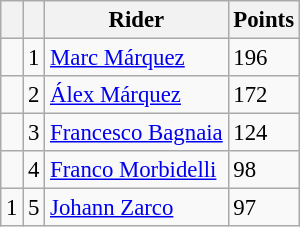<table class="wikitable" style="font-size: 95%;">
<tr>
<th></th>
<th></th>
<th>Rider</th>
<th>Points</th>
</tr>
<tr>
<td></td>
<td align=center>1</td>
<td> <a href='#'>Marc Márquez</a></td>
<td align=left>196</td>
</tr>
<tr>
<td></td>
<td align=center>2</td>
<td> <a href='#'>Álex Márquez</a></td>
<td align=left>172</td>
</tr>
<tr>
<td></td>
<td align=center>3</td>
<td> <a href='#'>Francesco Bagnaia</a></td>
<td align=left>124</td>
</tr>
<tr>
<td></td>
<td align=center>4</td>
<td> <a href='#'>Franco Morbidelli</a></td>
<td align=left>98</td>
</tr>
<tr>
<td> 1</td>
<td align=center>5</td>
<td> <a href='#'>Johann Zarco</a></td>
<td align=left>97</td>
</tr>
</table>
